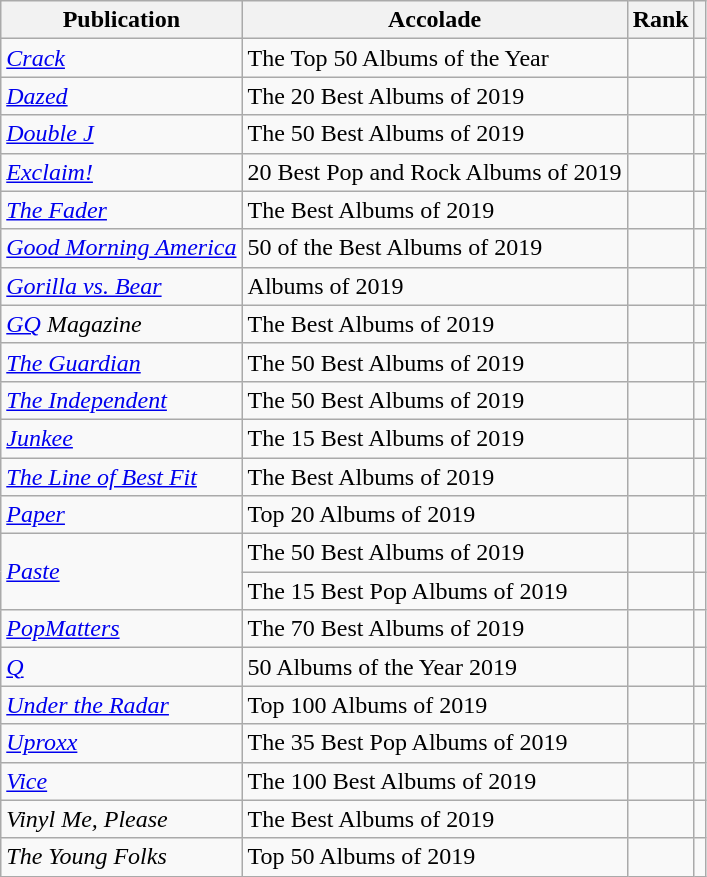<table class="sortable wikitable">
<tr>
<th>Publication</th>
<th>Accolade</th>
<th>Rank</th>
<th class="unsortable"></th>
</tr>
<tr>
<td><em><a href='#'>Crack</a></em></td>
<td>The Top 50 Albums of the Year</td>
<td></td>
<td></td>
</tr>
<tr>
<td><em><a href='#'>Dazed</a></em></td>
<td>The 20 Best Albums of 2019</td>
<td></td>
<td></td>
</tr>
<tr>
<td><em><a href='#'>Double J</a></em></td>
<td>The 50 Best Albums of 2019</td>
<td></td>
<td></td>
</tr>
<tr>
<td><em><a href='#'>Exclaim!</a></em></td>
<td>20 Best Pop and Rock Albums of 2019</td>
<td></td>
<td></td>
</tr>
<tr>
<td><em><a href='#'>The Fader</a></em></td>
<td>The Best Albums of 2019</td>
<td></td>
<td></td>
</tr>
<tr>
<td><em><a href='#'>Good Morning America</a></em></td>
<td>50 of the Best Albums of 2019</td>
<td></td>
<td></td>
</tr>
<tr>
<td><em><a href='#'>Gorilla vs. Bear</a></em></td>
<td>Albums of 2019</td>
<td></td>
<td></td>
</tr>
<tr>
<td><em><a href='#'>GQ</a> Magazine</em></td>
<td>The Best Albums of 2019</td>
<td></td>
<td></td>
</tr>
<tr>
<td><em><a href='#'>The Guardian</a></em></td>
<td>The 50 Best Albums of 2019</td>
<td></td>
<td></td>
</tr>
<tr>
<td><em><a href='#'>The Independent</a></em></td>
<td>The 50 Best Albums of 2019</td>
<td></td>
<td></td>
</tr>
<tr>
<td><em><a href='#'>Junkee</a></em></td>
<td>The 15 Best Albums of 2019</td>
<td></td>
<td></td>
</tr>
<tr>
<td><em><a href='#'>The Line of Best Fit</a></em></td>
<td>The Best Albums of 2019</td>
<td></td>
<td></td>
</tr>
<tr>
<td><em><a href='#'>Paper</a></em></td>
<td>Top 20 Albums of 2019</td>
<td></td>
<td></td>
</tr>
<tr>
<td rowspan="2"><em><a href='#'>Paste</a></em></td>
<td>The 50 Best Albums of 2019</td>
<td></td>
<td></td>
</tr>
<tr>
<td>The 15 Best Pop Albums of 2019</td>
<td></td>
<td></td>
</tr>
<tr>
<td><em><a href='#'>PopMatters</a></em></td>
<td>The 70 Best Albums of 2019</td>
<td></td>
<td></td>
</tr>
<tr>
<td><em><a href='#'>Q</a></em></td>
<td>50 Albums of the Year 2019</td>
<td></td>
<td></td>
</tr>
<tr>
<td><em><a href='#'>Under the Radar</a></em></td>
<td>Top 100 Albums of 2019</td>
<td></td>
<td></td>
</tr>
<tr>
<td><em><a href='#'>Uproxx</a></em></td>
<td>The 35 Best Pop Albums of 2019</td>
<td></td>
<td></td>
</tr>
<tr>
<td><em><a href='#'>Vice</a></em></td>
<td>The 100 Best Albums of 2019</td>
<td></td>
<td></td>
</tr>
<tr>
<td><em>Vinyl Me, Please</em></td>
<td>The Best Albums of 2019</td>
<td></td>
<td></td>
</tr>
<tr>
<td><em>The Young Folks</em></td>
<td>Top 50 Albums of 2019</td>
<td></td>
<td></td>
</tr>
</table>
